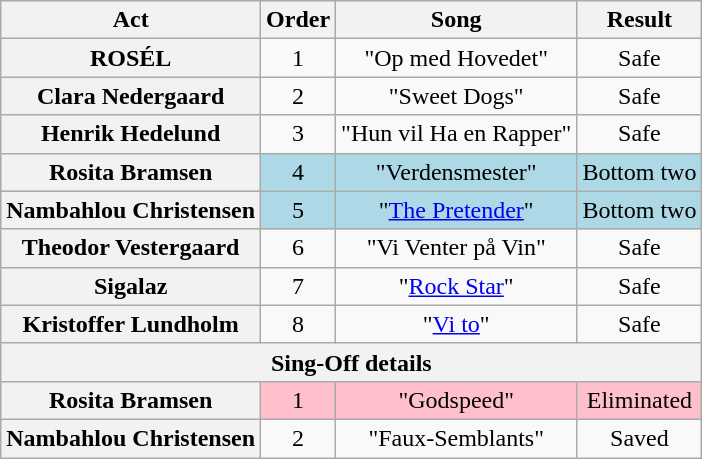<table class="wikitable plainrowheaders" style="text-align:center;">
<tr>
<th scope="col">Act</th>
<th scope="col">Order</th>
<th scope="col">Song</th>
<th scope="col">Result</th>
</tr>
<tr>
<th scope=row>ROSÉL</th>
<td>1</td>
<td>"Op med Hovedet"</td>
<td>Safe</td>
</tr>
<tr>
<th scope=row>Clara Nedergaard</th>
<td>2</td>
<td>"Sweet Dogs"</td>
<td>Safe</td>
</tr>
<tr>
<th scope=row>Henrik Hedelund</th>
<td>3</td>
<td>"Hun vil Ha en Rapper"</td>
<td>Safe</td>
</tr>
<tr style="background:lightblue">
<th scope=row>Rosita Bramsen</th>
<td>4</td>
<td>"Verdensmester"</td>
<td>Bottom two</td>
</tr>
<tr style="background:lightblue">
<th scope=row>Nambahlou Christensen</th>
<td>5</td>
<td>"<a href='#'>The Pretender</a>"</td>
<td>Bottom two</td>
</tr>
<tr>
<th scope=row>Theodor Vestergaard</th>
<td>6</td>
<td>"Vi Venter på Vin"</td>
<td>Safe</td>
</tr>
<tr>
<th scope=row>Sigalaz</th>
<td>7</td>
<td>"<a href='#'>Rock Star</a>"</td>
<td>Safe</td>
</tr>
<tr>
<th scope=row>Kristoffer Lundholm</th>
<td>8</td>
<td>"<a href='#'>Vi to</a>"</td>
<td>Safe</td>
</tr>
<tr>
<th colspan="4">Sing-Off details</th>
</tr>
<tr style="background:pink">
<th scope="row">Rosita Bramsen</th>
<td>1</td>
<td>"Godspeed"</td>
<td>Eliminated</td>
</tr>
<tr>
<th scope="row">Nambahlou Christensen</th>
<td>2</td>
<td>"Faux-Semblants"</td>
<td>Saved</td>
</tr>
</table>
